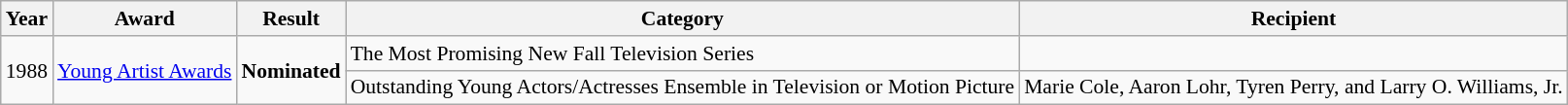<table class="wikitable" style="font-size: 90%;">
<tr>
<th>Year</th>
<th>Award</th>
<th>Result</th>
<th>Category</th>
<th>Recipient</th>
</tr>
<tr>
<td rowspan=2>1988</td>
<td rowspan=2><a href='#'>Young Artist Awards</a></td>
<td rowspan=2><strong>Nominated</strong></td>
<td>The Most Promising New Fall Television Series</td>
<td></td>
</tr>
<tr>
<td>Outstanding Young Actors/Actresses Ensemble in Television or Motion Picture</td>
<td>Marie Cole, Aaron Lohr, Tyren Perry, and Larry O. Williams, Jr.</td>
</tr>
</table>
